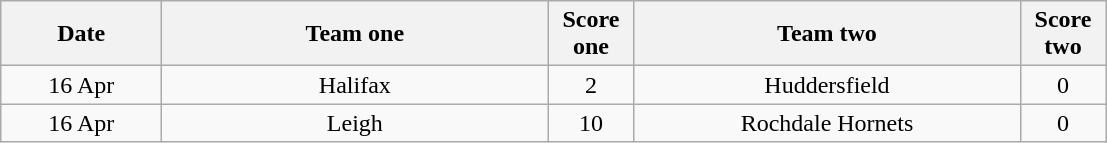<table class="wikitable" style="text-align: center">
<tr>
<th width=100>Date</th>
<th width=250>Team one</th>
<th width=50>Score one</th>
<th width=250>Team two</th>
<th width=50>Score two</th>
</tr>
<tr>
<td>16 Apr</td>
<td>Halifax</td>
<td>2</td>
<td>Huddersfield</td>
<td>0</td>
</tr>
<tr>
<td>16 Apr</td>
<td>Leigh</td>
<td>10</td>
<td>Rochdale Hornets</td>
<td>0</td>
</tr>
</table>
